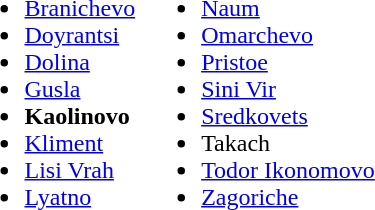<table>
<tr>
<td valign="top"><br><ul><li><a href='#'>Branichevo</a></li><li><a href='#'>Doyrantsi</a></li><li><a href='#'>Dolina</a></li><li><a href='#'>Gusla</a></li><li><strong>Kaolinovo</strong></li><li><a href='#'>Kliment</a></li><li><a href='#'>Lisi Vrah</a></li><li><a href='#'>Lyatno</a></li></ul></td>
<td valign="top"><br><ul><li><a href='#'>Naum</a></li><li><a href='#'>Omarchevo</a></li><li><a href='#'>Pristoe</a></li><li><a href='#'>Sini Vir</a></li><li><a href='#'>Sredkovets</a></li><li>Takach</li><li><a href='#'>Todor Ikonomovo</a></li><li><a href='#'>Zagoriche</a></li></ul></td>
</tr>
</table>
